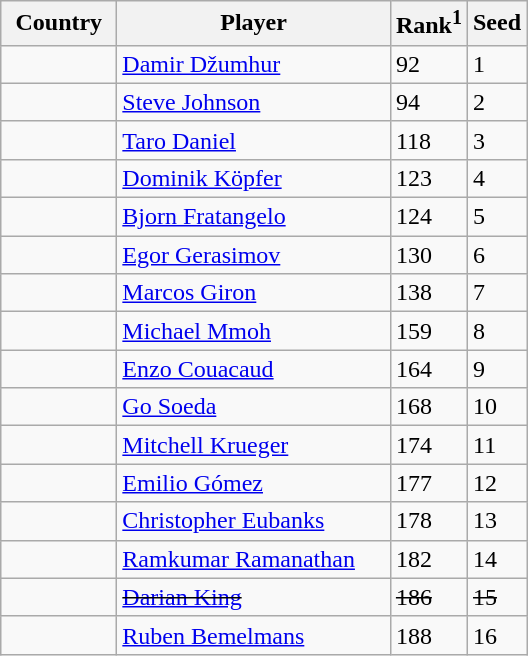<table class="sortable wikitable">
<tr>
<th width="70">Country</th>
<th width="175">Player</th>
<th>Rank<sup>1</sup></th>
<th>Seed</th>
</tr>
<tr>
<td></td>
<td><a href='#'>Damir Džumhur</a></td>
<td>92</td>
<td>1</td>
</tr>
<tr>
<td></td>
<td><a href='#'>Steve Johnson</a></td>
<td>94</td>
<td>2</td>
</tr>
<tr>
<td></td>
<td><a href='#'>Taro Daniel</a></td>
<td>118</td>
<td>3</td>
</tr>
<tr>
<td></td>
<td><a href='#'>Dominik Köpfer</a></td>
<td>123</td>
<td>4</td>
</tr>
<tr>
<td></td>
<td><a href='#'>Bjorn Fratangelo</a></td>
<td>124</td>
<td>5</td>
</tr>
<tr>
<td></td>
<td><a href='#'>Egor Gerasimov</a></td>
<td>130</td>
<td>6</td>
</tr>
<tr>
<td></td>
<td><a href='#'>Marcos Giron</a></td>
<td>138</td>
<td>7</td>
</tr>
<tr>
<td></td>
<td><a href='#'>Michael Mmoh</a></td>
<td>159</td>
<td>8</td>
</tr>
<tr>
<td></td>
<td><a href='#'>Enzo Couacaud</a></td>
<td>164</td>
<td>9</td>
</tr>
<tr>
<td></td>
<td><a href='#'>Go Soeda</a></td>
<td>168</td>
<td>10</td>
</tr>
<tr>
<td></td>
<td><a href='#'>Mitchell Krueger</a></td>
<td>174</td>
<td>11</td>
</tr>
<tr>
<td></td>
<td><a href='#'>Emilio Gómez</a></td>
<td>177</td>
<td>12</td>
</tr>
<tr>
<td></td>
<td><a href='#'>Christopher Eubanks</a></td>
<td>178</td>
<td>13</td>
</tr>
<tr>
<td></td>
<td><a href='#'>Ramkumar Ramanathan</a></td>
<td>182</td>
<td>14</td>
</tr>
<tr>
<td><s></s></td>
<td><s><a href='#'>Darian King</a></s></td>
<td><s>186</s></td>
<td><s>15</s></td>
</tr>
<tr>
<td></td>
<td><a href='#'>Ruben Bemelmans</a></td>
<td>188</td>
<td>16</td>
</tr>
</table>
